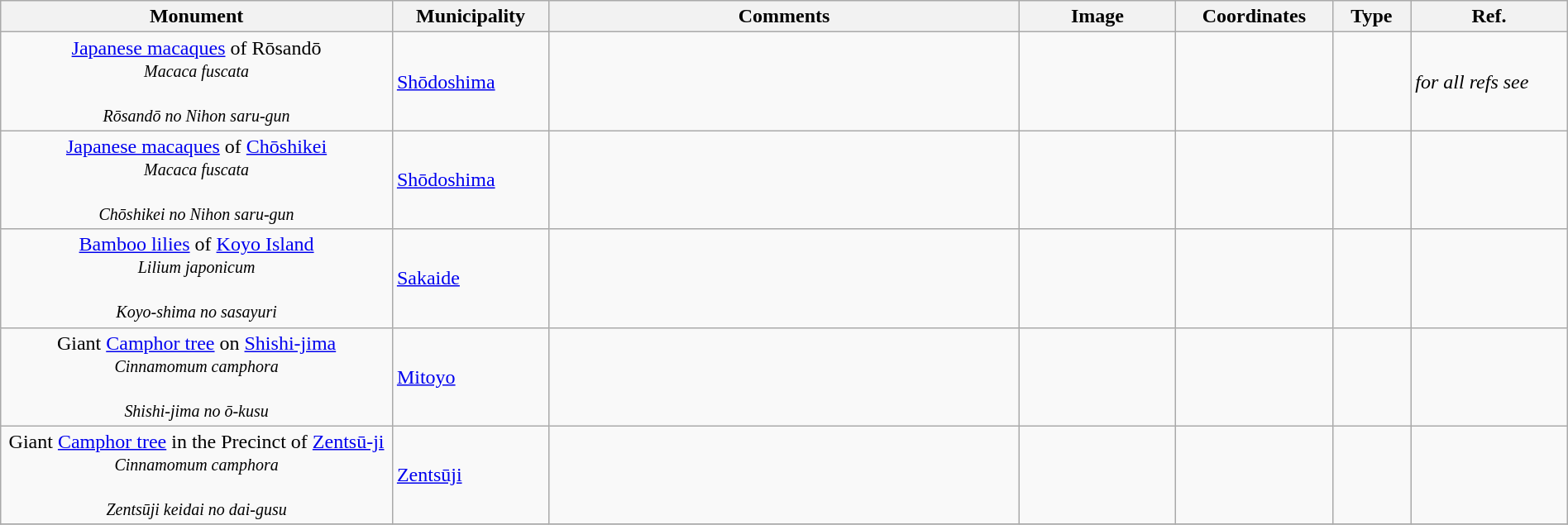<table class="wikitable sortable"  style="width:100%;">
<tr>
<th width="25%" align="left">Monument</th>
<th width="10%" align="left">Municipality</th>
<th width="30%" align="left" class="unsortable">Comments</th>
<th width="10%" align="left" class="unsortable">Image</th>
<th width="10%" align="left" class="unsortable">Coordinates</th>
<th width="5%" align="left">Type</th>
<th width="10%" align="left" class="unsortable">Ref.</th>
</tr>
<tr>
<td align="center"><a href='#'>Japanese macaques</a> of Rōsandō<br><small><em>Macaca fuscata</em></small><br><br><small><em>Rōsandō no Nihon saru-gun</em></small></td>
<td><a href='#'>Shōdoshima</a></td>
<td></td>
<td></td>
<td></td>
<td></td>
<td><em>for all refs see</em> </td>
</tr>
<tr>
<td align="center"><a href='#'>Japanese macaques</a> of <a href='#'>Chōshikei</a><br><small><em>Macaca fuscata</em></small><br><br><small><em>Chōshikei no Nihon saru-gun</em></small></td>
<td><a href='#'>Shōdoshima</a></td>
<td></td>
<td></td>
<td></td>
<td></td>
<td></td>
</tr>
<tr>
<td align="center"><a href='#'>Bamboo lilies</a> of <a href='#'>Koyo Island</a><br><small><em>Lilium japonicum</em></small><br><br><small><em>Koyo-shima no sasayuri</em></small></td>
<td><a href='#'>Sakaide</a></td>
<td></td>
<td></td>
<td></td>
<td></td>
<td></td>
</tr>
<tr>
<td align="center">Giant <a href='#'>Camphor tree</a> on <a href='#'>Shishi-jima</a><br><small><em>Cinnamomum camphora</em></small><br><br><small><em>Shishi-jima no ō-kusu</em></small></td>
<td><a href='#'>Mitoyo</a></td>
<td></td>
<td></td>
<td></td>
<td></td>
<td></td>
</tr>
<tr>
<td align="center">Giant <a href='#'>Camphor tree</a> in the Precinct of <a href='#'>Zentsū-ji</a><br><small><em>Cinnamomum camphora</em></small><br><br><small><em>Zentsūji keidai no dai-gusu</em></small></td>
<td><a href='#'>Zentsūji</a></td>
<td></td>
<td></td>
<td></td>
<td></td>
<td></td>
</tr>
<tr>
</tr>
</table>
